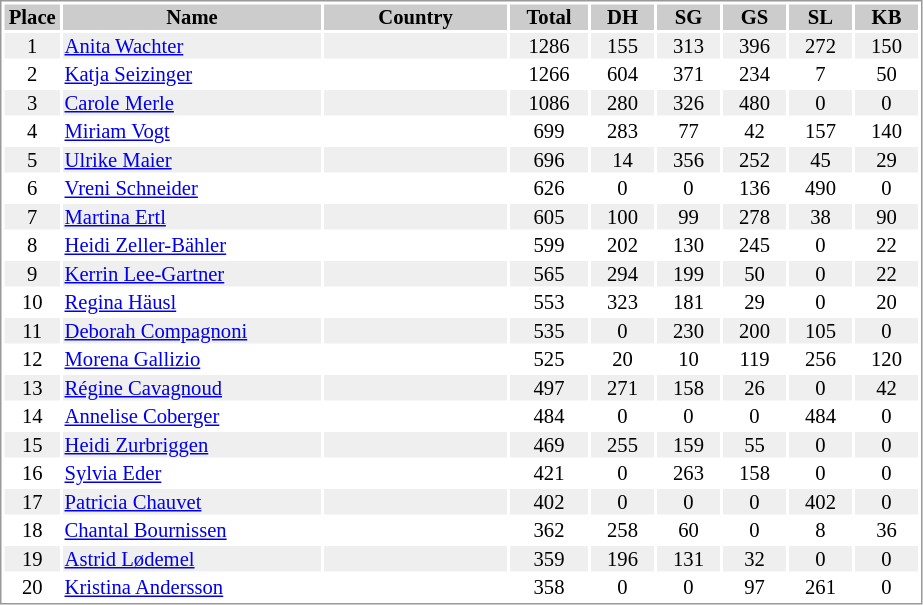<table border="0" style="border: 1px solid #999; background-color:#FFFFFF; text-align:center; font-size:86%; line-height:15px;">
<tr align="center" bgcolor="#CCCCCC">
<th width=35>Place</th>
<th width=170>Name</th>
<th width=120>Country</th>
<th width=50>Total</th>
<th width=40>DH</th>
<th width=40>SG</th>
<th width=40>GS</th>
<th width=40>SL</th>
<th width=40>KB</th>
</tr>
<tr bgcolor="#EFEFEF">
<td>1</td>
<td align="left"><a href='#'>Anita Wachter</a></td>
<td align="left"></td>
<td>1286</td>
<td>155</td>
<td>313</td>
<td>396</td>
<td>272</td>
<td>150</td>
</tr>
<tr>
<td>2</td>
<td align="left"><a href='#'>Katja Seizinger</a></td>
<td align="left"></td>
<td>1266</td>
<td>604</td>
<td>371</td>
<td>234</td>
<td>7</td>
<td>50</td>
</tr>
<tr bgcolor="#EFEFEF">
<td>3</td>
<td align="left"><a href='#'>Carole Merle</a></td>
<td align="left"></td>
<td>1086</td>
<td>280</td>
<td>326</td>
<td>480</td>
<td>0</td>
<td>0</td>
</tr>
<tr>
<td>4</td>
<td align="left"><a href='#'>Miriam Vogt</a></td>
<td align="left"></td>
<td>699</td>
<td>283</td>
<td>77</td>
<td>42</td>
<td>157</td>
<td>140</td>
</tr>
<tr bgcolor="#EFEFEF">
<td>5</td>
<td align="left"><a href='#'>Ulrike Maier</a></td>
<td align="left"></td>
<td>696</td>
<td>14</td>
<td>356</td>
<td>252</td>
<td>45</td>
<td>29</td>
</tr>
<tr>
<td>6</td>
<td align="left"><a href='#'>Vreni Schneider</a></td>
<td align="left"></td>
<td>626</td>
<td>0</td>
<td>0</td>
<td>136</td>
<td>490</td>
<td>0</td>
</tr>
<tr bgcolor="#EFEFEF">
<td>7</td>
<td align="left"><a href='#'>Martina Ertl</a></td>
<td align="left"></td>
<td>605</td>
<td>100</td>
<td>99</td>
<td>278</td>
<td>38</td>
<td>90</td>
</tr>
<tr>
<td>8</td>
<td align="left"><a href='#'>Heidi Zeller-Bähler</a></td>
<td align="left"></td>
<td>599</td>
<td>202</td>
<td>130</td>
<td>245</td>
<td>0</td>
<td>22</td>
</tr>
<tr bgcolor="#EFEFEF">
<td>9</td>
<td align="left"><a href='#'>Kerrin Lee-Gartner</a></td>
<td align="left"></td>
<td>565</td>
<td>294</td>
<td>199</td>
<td>50</td>
<td>0</td>
<td>22</td>
</tr>
<tr>
<td>10</td>
<td align="left"><a href='#'>Regina Häusl</a></td>
<td align="left"></td>
<td>553</td>
<td>323</td>
<td>181</td>
<td>29</td>
<td>0</td>
<td>20</td>
</tr>
<tr bgcolor="#EFEFEF">
<td>11</td>
<td align="left"><a href='#'>Deborah Compagnoni</a></td>
<td align="left"></td>
<td>535</td>
<td>0</td>
<td>230</td>
<td>200</td>
<td>105</td>
<td>0</td>
</tr>
<tr>
<td>12</td>
<td align="left"><a href='#'>Morena Gallizio</a></td>
<td align="left"></td>
<td>525</td>
<td>20</td>
<td>10</td>
<td>119</td>
<td>256</td>
<td>120</td>
</tr>
<tr bgcolor="#EFEFEF">
<td>13</td>
<td align="left"><a href='#'>Régine Cavagnoud</a></td>
<td align="left"></td>
<td>497</td>
<td>271</td>
<td>158</td>
<td>26</td>
<td>0</td>
<td>42</td>
</tr>
<tr>
<td>14</td>
<td align="left"><a href='#'>Annelise Coberger</a></td>
<td align="left"></td>
<td>484</td>
<td>0</td>
<td>0</td>
<td>0</td>
<td>484</td>
<td>0</td>
</tr>
<tr bgcolor="#EFEFEF">
<td>15</td>
<td align="left"><a href='#'>Heidi Zurbriggen</a></td>
<td align="left"></td>
<td>469</td>
<td>255</td>
<td>159</td>
<td>55</td>
<td>0</td>
<td>0</td>
</tr>
<tr>
<td>16</td>
<td align="left"><a href='#'>Sylvia Eder</a></td>
<td align="left"></td>
<td>421</td>
<td>0</td>
<td>263</td>
<td>158</td>
<td>0</td>
<td>0</td>
</tr>
<tr bgcolor="#EFEFEF">
<td>17</td>
<td align="left"><a href='#'>Patricia Chauvet</a></td>
<td align="left"></td>
<td>402</td>
<td>0</td>
<td>0</td>
<td>0</td>
<td>402</td>
<td>0</td>
</tr>
<tr>
<td>18</td>
<td align="left"><a href='#'>Chantal Bournissen</a></td>
<td align="left"></td>
<td>362</td>
<td>258</td>
<td>60</td>
<td>0</td>
<td>8</td>
<td>36</td>
</tr>
<tr bgcolor="#EFEFEF">
<td>19</td>
<td align="left"><a href='#'>Astrid Lødemel</a></td>
<td align="left"></td>
<td>359</td>
<td>196</td>
<td>131</td>
<td>32</td>
<td>0</td>
<td>0</td>
</tr>
<tr>
<td>20</td>
<td align="left"><a href='#'>Kristina Andersson</a></td>
<td align="left"></td>
<td>358</td>
<td>0</td>
<td>0</td>
<td>97</td>
<td>261</td>
<td>0</td>
</tr>
</table>
